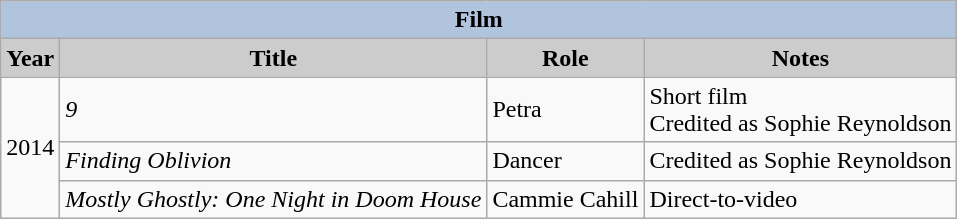<table class="wikitable">
<tr>
<th colspan=4 style="background:#B0C4DE;">Film</th>
</tr>
<tr>
<th style="background: #CCCCCC;">Year</th>
<th style="background: #CCCCCC;">Title</th>
<th style="background: #CCCCCC;">Role</th>
<th style="background: #CCCCCC;">Notes</th>
</tr>
<tr>
<td rowspan=3>2014</td>
<td><em>9</em></td>
<td>Petra</td>
<td>Short film<br> Credited as Sophie Reynoldson</td>
</tr>
<tr>
<td><em>Finding Oblivion</em></td>
<td>Dancer</td>
<td>Credited as Sophie Reynoldson</td>
</tr>
<tr>
<td><em>Mostly Ghostly: One Night in Doom House</em></td>
<td>Cammie Cahill</td>
<td>Direct-to-video</td>
</tr>
</table>
